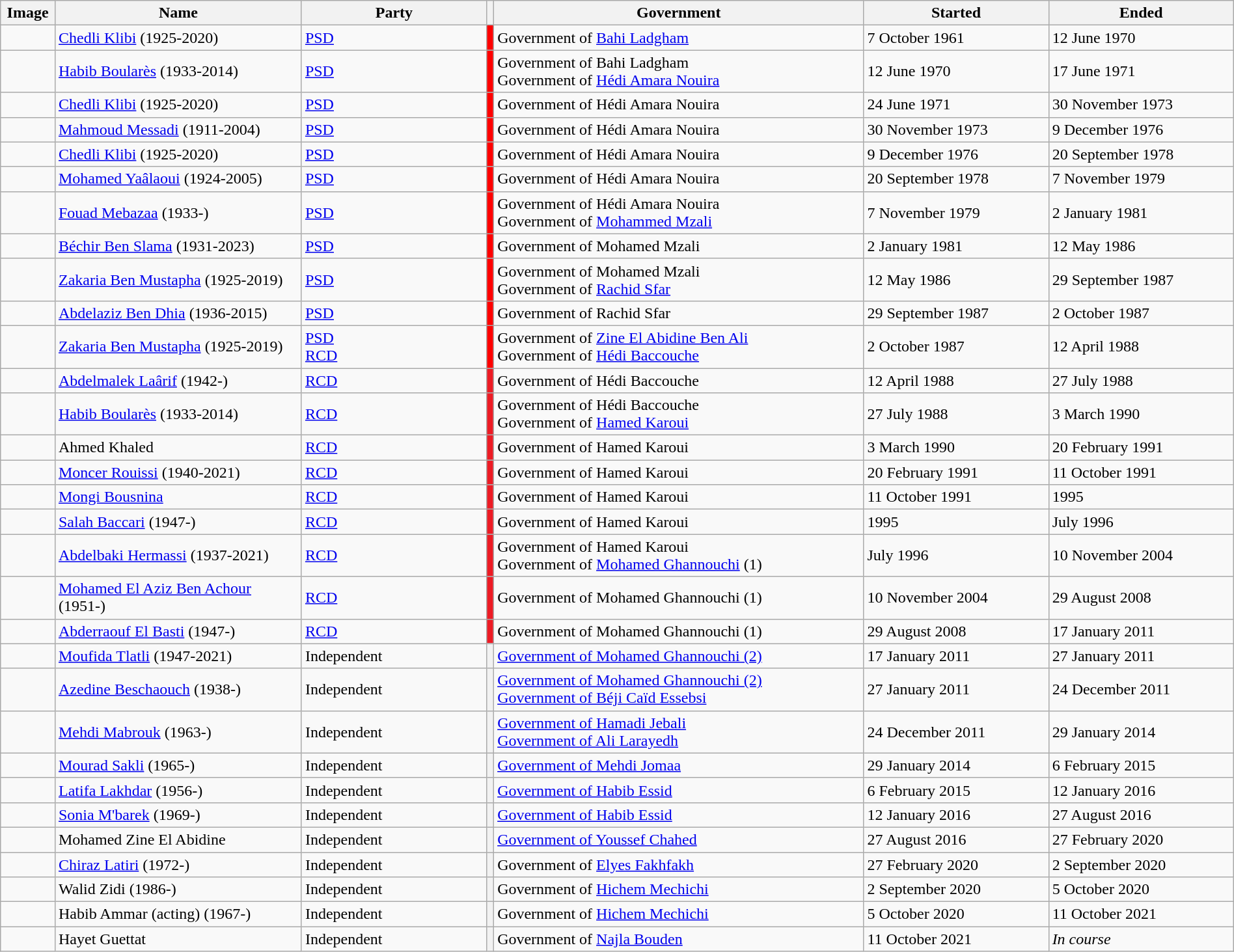<table class="wikitable sortable" style="width:100%;">
<tr>
<th scope=col class="unsortable" width=80px>Image</th>
<th scope=col width=20%>Name</th>
<th scope=col width=15%>Party</th>
<th scope=col class="unsortable"></th>
<th scope=col width=30%>Government</th>
<th scope=col width=15%>Started</th>
<th scope=col width=15%>Ended</th>
</tr>
<tr>
<td></td>
<td><a href='#'>Chedli Klibi</a> (1925-2020)</td>
<td><a href='#'>PSD</a></td>
<th style="background-color: red"></th>
<td>Government of <a href='#'>Bahi Ladgham</a></td>
<td>7 October 1961</td>
<td>12 June 1970</td>
</tr>
<tr>
<td></td>
<td><a href='#'>Habib Boularès</a> (1933-2014)</td>
<td><a href='#'>PSD</a></td>
<th style="background-color: red"></th>
<td>Government of Bahi Ladgham<br>Government of <a href='#'>Hédi Amara Nouira</a></td>
<td>12 June 1970</td>
<td>17 June 1971</td>
</tr>
<tr>
<td></td>
<td><a href='#'>Chedli Klibi</a> (1925-2020)</td>
<td><a href='#'>PSD</a></td>
<th style="background-color: red"></th>
<td>Government of Hédi Amara Nouira</td>
<td>24 June 1971</td>
<td>30 November 1973</td>
</tr>
<tr>
<td></td>
<td><a href='#'>Mahmoud Messadi</a> (1911-2004)</td>
<td><a href='#'>PSD</a></td>
<th style="background-color: red"></th>
<td>Government of Hédi Amara Nouira</td>
<td>30 November 1973</td>
<td>9 December 1976</td>
</tr>
<tr>
<td></td>
<td><a href='#'>Chedli Klibi</a> (1925-2020)</td>
<td><a href='#'>PSD</a></td>
<th style="background-color: red"></th>
<td>Government of Hédi Amara Nouira</td>
<td>9 December 1976</td>
<td>20 September 1978</td>
</tr>
<tr>
<td></td>
<td><a href='#'>Mohamed Yaâlaoui</a> (1924-2005)</td>
<td><a href='#'>PSD</a></td>
<th style="background-color: red"></th>
<td>Government of Hédi Amara Nouira</td>
<td>20 September 1978</td>
<td>7 November 1979</td>
</tr>
<tr>
<td></td>
<td><a href='#'>Fouad Mebazaa</a> (1933-)</td>
<td><a href='#'>PSD</a></td>
<th style="background-color: red"></th>
<td>Government of Hédi Amara Nouira<br>Government of <a href='#'>Mohammed Mzali</a></td>
<td>7 November 1979</td>
<td>2 January 1981</td>
</tr>
<tr>
<td></td>
<td><a href='#'>Béchir Ben Slama</a> (1931-2023)</td>
<td><a href='#'>PSD</a></td>
<th style="background-color: red"></th>
<td>Government of Mohamed Mzali</td>
<td>2 January 1981</td>
<td>12 May 1986</td>
</tr>
<tr>
<td></td>
<td><a href='#'>Zakaria Ben Mustapha</a> (1925-2019)</td>
<td><a href='#'>PSD</a></td>
<th style="background-color: red"></th>
<td>Government of Mohamed Mzali<br>Government of <a href='#'>Rachid Sfar</a></td>
<td>12 May 1986</td>
<td>29 September 1987</td>
</tr>
<tr>
<td></td>
<td><a href='#'>Abdelaziz Ben Dhia</a> (1936-2015)</td>
<td><a href='#'>PSD</a></td>
<th style="background-color: red"></th>
<td>Government of Rachid Sfar</td>
<td>29 September 1987</td>
<td>2 October 1987</td>
</tr>
<tr>
<td></td>
<td><a href='#'>Zakaria Ben Mustapha</a> (1925-2019)</td>
<td><a href='#'>PSD</a><br><a href='#'>RCD</a></td>
<th style="background-color: red"></th>
<td>Government of <a href='#'>Zine El Abidine Ben Ali</a><br>Government of <a href='#'>Hédi Baccouche</a></td>
<td>2 October 1987</td>
<td>12 April 1988</td>
</tr>
<tr>
<td></td>
<td><a href='#'>Abdelmalek Laârif</a> (1942-)</td>
<td><a href='#'>RCD</a></td>
<th style="background-color: #ED1B24"></th>
<td>Government of Hédi Baccouche</td>
<td>12 April 1988</td>
<td>27 July 1988</td>
</tr>
<tr>
<td></td>
<td><a href='#'>Habib Boularès</a> (1933-2014)</td>
<td><a href='#'>RCD</a></td>
<th style="background-color: #ED1B24"></th>
<td>Government of Hédi Baccouche<br>Government of <a href='#'>Hamed Karoui</a></td>
<td>27 July 1988</td>
<td>3 March 1990</td>
</tr>
<tr>
<td></td>
<td>Ahmed Khaled</td>
<td><a href='#'>RCD</a></td>
<th style="background-color: #ED1B24"></th>
<td>Government of Hamed Karoui</td>
<td>3 March 1990</td>
<td>20 February 1991</td>
</tr>
<tr>
<td></td>
<td><a href='#'>Moncer Rouissi</a> (1940-2021)</td>
<td><a href='#'>RCD</a></td>
<th style="background-color: #ED1B24"></th>
<td>Government of Hamed Karoui</td>
<td>20 February 1991</td>
<td>11 October 1991</td>
</tr>
<tr>
<td></td>
<td><a href='#'>Mongi Bousnina</a></td>
<td><a href='#'>RCD</a></td>
<th style="background-color: #ED1B24"></th>
<td>Government of Hamed Karoui</td>
<td>11 October 1991</td>
<td>1995</td>
</tr>
<tr>
<td></td>
<td><a href='#'>Salah Baccari</a> (1947-)</td>
<td><a href='#'>RCD</a></td>
<th style="background-color: #ED1B24"></th>
<td>Government of Hamed Karoui</td>
<td>1995</td>
<td>July 1996</td>
</tr>
<tr>
<td></td>
<td><a href='#'>Abdelbaki Hermassi</a> (1937-2021)</td>
<td><a href='#'>RCD</a></td>
<th style="background-color: #ED1B24"></th>
<td>Government of Hamed Karoui<br>Government of <a href='#'>Mohamed Ghannouchi</a> (1)</td>
<td>July 1996</td>
<td>10 November 2004</td>
</tr>
<tr>
<td></td>
<td><a href='#'>Mohamed El Aziz Ben Achour</a> (1951-)</td>
<td><a href='#'>RCD</a></td>
<th style="background-color: #ED1B24"></th>
<td>Government of Mohamed Ghannouchi (1)</td>
<td>10 November 2004</td>
<td>29 August 2008</td>
</tr>
<tr>
<td></td>
<td><a href='#'>Abderraouf El Basti</a> (1947-)</td>
<td><a href='#'>RCD</a></td>
<th style="background-color: #ED1B24"></th>
<td>Government of Mohamed Ghannouchi (1)</td>
<td>29 August 2008</td>
<td>17 January 2011</td>
</tr>
<tr>
<td></td>
<td><a href='#'>Moufida Tlatli</a> (1947-2021)</td>
<td>Independent</td>
<th></th>
<td><a href='#'>Government of Mohamed Ghannouchi (2)</a></td>
<td>17 January 2011</td>
<td>27 January 2011</td>
</tr>
<tr>
<td></td>
<td><a href='#'>Azedine Beschaouch</a> (1938-)</td>
<td>Independent</td>
<th></th>
<td><a href='#'>Government of Mohamed Ghannouchi (2)</a><br><a href='#'>Government of Béji Caïd Essebsi</a></td>
<td>27 January 2011</td>
<td>24 December 2011</td>
</tr>
<tr>
<td></td>
<td><a href='#'>Mehdi Mabrouk</a> (1963-)</td>
<td>Independent</td>
<th></th>
<td><a href='#'>Government of Hamadi Jebali</a><br><a href='#'>Government of Ali Larayedh</a></td>
<td>24 December 2011</td>
<td>29 January 2014</td>
</tr>
<tr>
<td></td>
<td><a href='#'>Mourad Sakli</a> (1965-)</td>
<td>Independent</td>
<th></th>
<td><a href='#'>Government of Mehdi Jomaa</a></td>
<td>29 January 2014</td>
<td>6 February 2015</td>
</tr>
<tr>
<td></td>
<td><a href='#'>Latifa Lakhdar</a> (1956-)</td>
<td>Independent</td>
<th></th>
<td><a href='#'>Government of Habib Essid</a></td>
<td>6 February 2015</td>
<td>12 January 2016</td>
</tr>
<tr>
<td></td>
<td><a href='#'>Sonia M'barek</a> (1969-)</td>
<td>Independent</td>
<th></th>
<td><a href='#'>Government of Habib Essid</a></td>
<td>12 January 2016</td>
<td>27 August 2016</td>
</tr>
<tr>
<td></td>
<td>Mohamed Zine El Abidine</td>
<td>Independent</td>
<th></th>
<td><a href='#'>Government of Youssef Chahed</a></td>
<td>27 August 2016</td>
<td>27 February 2020</td>
</tr>
<tr>
<td></td>
<td><a href='#'>Chiraz Latiri</a> (1972-)</td>
<td>Independent</td>
<th></th>
<td>Government of <a href='#'>Elyes Fakhfakh</a></td>
<td>27 February 2020</td>
<td>2 September 2020</td>
</tr>
<tr>
<td></td>
<td>Walid Zidi (1986-)</td>
<td>Independent</td>
<th></th>
<td>Government of <a href='#'>Hichem Mechichi</a></td>
<td>2 September 2020</td>
<td>5 October 2020</td>
</tr>
<tr>
<td></td>
<td>Habib Ammar (acting) (1967-)</td>
<td>Independent</td>
<th></th>
<td>Government of <a href='#'>Hichem Mechichi</a></td>
<td>5 October 2020</td>
<td>11 October 2021</td>
</tr>
<tr>
<td></td>
<td>Hayet Guettat</td>
<td>Independent</td>
<th></th>
<td>Government of <a href='#'>Najla Bouden</a></td>
<td>11 October 2021</td>
<td><em>In course</em></td>
</tr>
</table>
